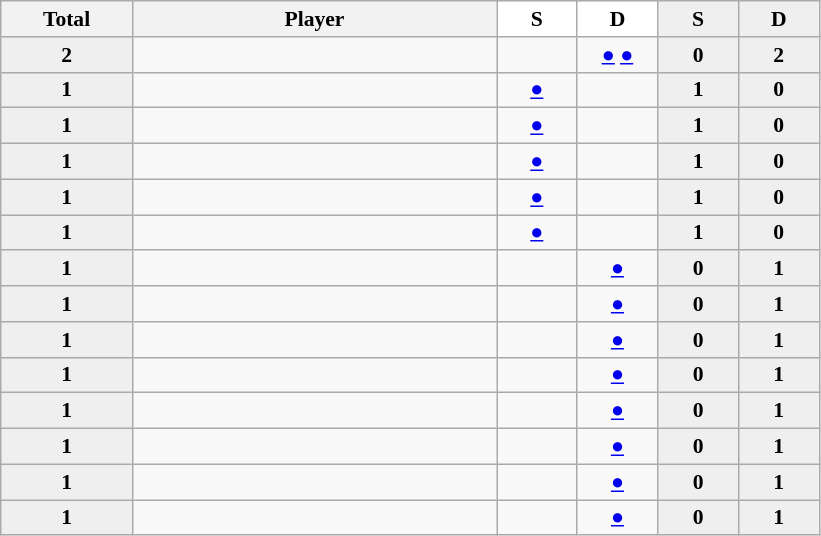<table class="sortable wikitable" style="font-size:90%;">
<tr>
<th width=81>Total</th>
<th width=236>Player</th>
<th width=47 style="background:#FFFFFF"> S </th>
<th width=47 style="background:#FFFFFF"> D </th>
<th width=47 style="background:#efefef"> S </th>
<th width=47 style="background:#efefef"> D </th>
</tr>
<tr align=center>
<td bgcolor=#efefef><strong>2</strong></td>
<td align=left></td>
<td></td>
<td><a href='#'>●</a> <a href='#'>●</a></td>
<td bgcolor=#efefef><strong>0</strong></td>
<td bgcolor=#efefef><strong>2</strong></td>
</tr>
<tr align=center>
<td bgcolor=#efefef><strong>1</strong></td>
<td align=left></td>
<td><a href='#'>●</a></td>
<td></td>
<td bgcolor=#efefef><strong>1</strong></td>
<td bgcolor=#efefef><strong>0</strong></td>
</tr>
<tr align=center>
<td bgcolor=#efefef><strong>1</strong></td>
<td align=left></td>
<td><a href='#'>●</a></td>
<td></td>
<td bgcolor=#efefef><strong>1</strong></td>
<td bgcolor=#efefef><strong>0</strong></td>
</tr>
<tr align=center>
<td bgcolor=#efefef><strong>1</strong></td>
<td align=left></td>
<td><a href='#'>●</a></td>
<td></td>
<td bgcolor=#efefef><strong>1</strong></td>
<td bgcolor=#efefef><strong>0</strong></td>
</tr>
<tr align=center>
<td bgcolor=#efefef><strong>1</strong></td>
<td align=left></td>
<td><a href='#'>●</a></td>
<td></td>
<td bgcolor=#efefef><strong>1</strong></td>
<td bgcolor=#efefef><strong>0</strong></td>
</tr>
<tr align=center>
<td bgcolor=#efefef><strong>1</strong></td>
<td align=left></td>
<td><a href='#'>●</a></td>
<td></td>
<td bgcolor=#efefef><strong>1</strong></td>
<td bgcolor=#efefef><strong>0</strong></td>
</tr>
<tr align=center>
<td bgcolor=#efefef><strong>1</strong></td>
<td align=left></td>
<td></td>
<td><a href='#'>●</a></td>
<td bgcolor=#efefef><strong>0</strong></td>
<td bgcolor=#efefef><strong>1</strong></td>
</tr>
<tr align=center>
<td bgcolor=#efefef><strong>1</strong></td>
<td align=left></td>
<td></td>
<td><a href='#'>●</a></td>
<td bgcolor=#efefef><strong>0</strong></td>
<td bgcolor=#efefef><strong>1</strong></td>
</tr>
<tr align=center>
<td bgcolor=#efefef><strong>1</strong></td>
<td align=left></td>
<td></td>
<td><a href='#'>●</a></td>
<td bgcolor=#efefef><strong>0</strong></td>
<td bgcolor=#efefef><strong>1</strong></td>
</tr>
<tr align=center>
<td bgcolor=#efefef><strong>1</strong></td>
<td align=left></td>
<td></td>
<td><a href='#'>●</a></td>
<td bgcolor=#efefef><strong>0</strong></td>
<td bgcolor=#efefef><strong>1</strong></td>
</tr>
<tr align=center>
<td bgcolor=#efefef><strong>1</strong></td>
<td align=left></td>
<td></td>
<td><a href='#'>●</a></td>
<td bgcolor=#efefef><strong>0</strong></td>
<td bgcolor=#efefef><strong>1</strong></td>
</tr>
<tr align=center>
<td bgcolor=#efefef><strong>1</strong></td>
<td align=left></td>
<td></td>
<td><a href='#'>●</a></td>
<td bgcolor=#efefef><strong>0</strong></td>
<td bgcolor=#efefef><strong>1</strong></td>
</tr>
<tr align=center>
<td bgcolor=#efefef><strong>1</strong></td>
<td align=left></td>
<td></td>
<td><a href='#'>●</a></td>
<td bgcolor=#efefef><strong>0</strong></td>
<td bgcolor=#efefef><strong>1</strong></td>
</tr>
<tr align=center>
<td bgcolor=#efefef><strong>1</strong></td>
<td align=left></td>
<td></td>
<td><a href='#'>●</a></td>
<td bgcolor=#efefef><strong>0</strong></td>
<td bgcolor=#efefef><strong>1</strong></td>
</tr>
</table>
